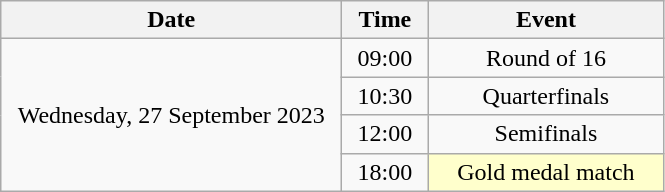<table class = "wikitable" style="text-align:center;">
<tr>
<th width=220>Date</th>
<th width=50>Time</th>
<th width=150>Event</th>
</tr>
<tr>
<td rowspan=4>Wednesday, 27 September 2023</td>
<td>09:00</td>
<td>Round of 16</td>
</tr>
<tr>
<td>10:30</td>
<td>Quarterfinals</td>
</tr>
<tr>
<td>12:00</td>
<td>Semifinals</td>
</tr>
<tr>
<td>18:00</td>
<td bgcolor=ffffcc>Gold medal match</td>
</tr>
</table>
